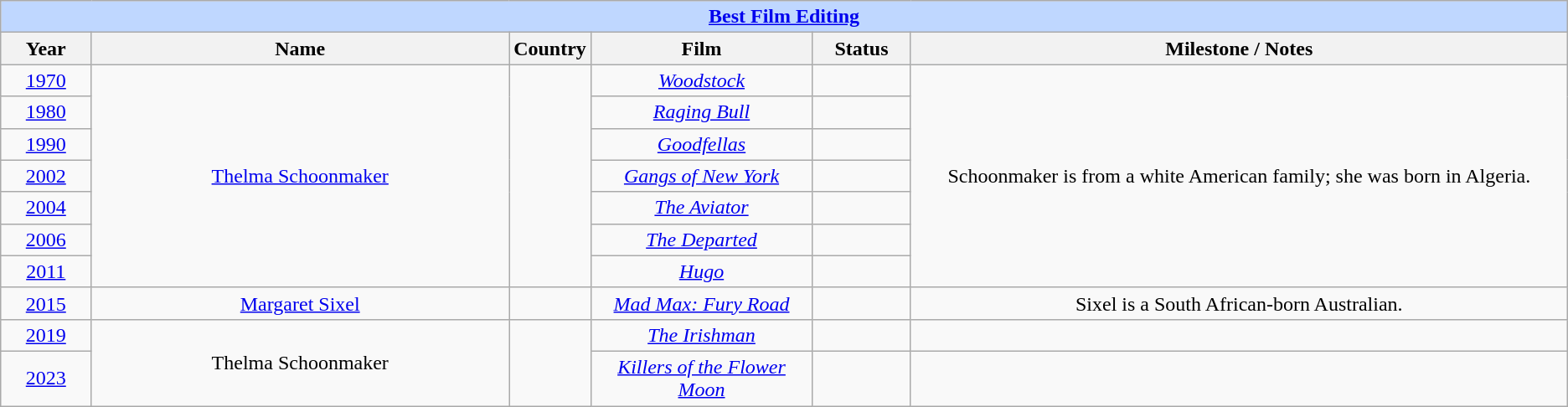<table class="wikitable" style="text-align: center">
<tr ---- bgcolor="#bfd7ff">
<td colspan=6 align=center><strong><a href='#'>Best Film Editing</a></strong></td>
</tr>
<tr ---- bgcolor="#ebf5ff">
<th width="75">Year</th>
<th width="400">Name</th>
<th width="50">Country</th>
<th width="200">Film</th>
<th width="80">Status</th>
<th width="650">Milestone / Notes</th>
</tr>
<tr>
<td><a href='#'>1970</a></td>
<td rowspan="7"><a href='#'>Thelma Schoonmaker</a></td>
<td rowspan="7"><br></td>
<td><em><a href='#'>Woodstock</a></em></td>
<td></td>
<td rowspan="7">Schoonmaker is from a white American family; she was born in Algeria.</td>
</tr>
<tr>
<td><a href='#'>1980</a></td>
<td><em><a href='#'>Raging Bull</a></em></td>
<td></td>
</tr>
<tr>
<td><a href='#'>1990</a></td>
<td><em><a href='#'>Goodfellas</a></em></td>
<td></td>
</tr>
<tr>
<td><a href='#'>2002</a></td>
<td><em><a href='#'>Gangs of New York</a></em></td>
<td></td>
</tr>
<tr>
<td><a href='#'>2004</a></td>
<td><em><a href='#'>The Aviator</a></em></td>
<td></td>
</tr>
<tr>
<td><a href='#'>2006</a></td>
<td><em><a href='#'>The Departed</a></em></td>
<td></td>
</tr>
<tr>
<td><a href='#'>2011</a></td>
<td><em><a href='#'>Hugo</a></em></td>
<td></td>
</tr>
<tr>
<td><a href='#'>2015</a></td>
<td><a href='#'>Margaret Sixel</a></td>
<td><br></td>
<td><em><a href='#'>Mad Max: Fury Road</a></em></td>
<td></td>
<td>Sixel is a South African-born Australian.</td>
</tr>
<tr>
<td><a href='#'>2019</a></td>
<td rowspan=2>Thelma Schoonmaker</td>
<td rowspan=2><br></td>
<td><em><a href='#'>The Irishman</a></em></td>
<td></td>
<td></td>
</tr>
<tr>
<td><a href='#'>2023</a></td>
<td><em><a href='#'>Killers of the Flower Moon</a></em></td>
<td></td>
<td></td>
</tr>
</table>
